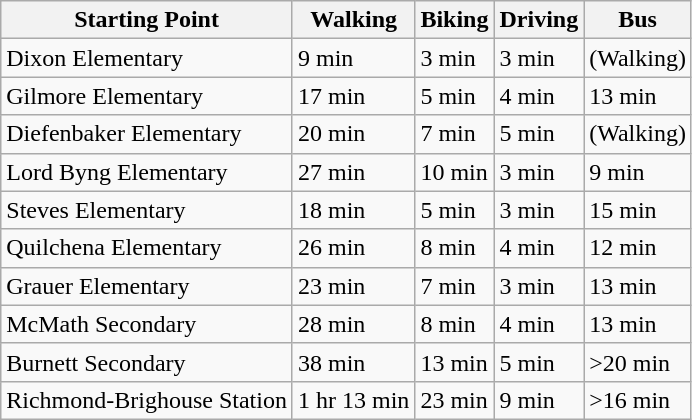<table class="wikitable">
<tr>
<th>Starting Point</th>
<th>Walking</th>
<th>Biking</th>
<th>Driving</th>
<th>Bus</th>
</tr>
<tr>
<td>Dixon Elementary</td>
<td>9 min</td>
<td>3 min</td>
<td>3 min</td>
<td>(Walking)</td>
</tr>
<tr>
<td>Gilmore Elementary</td>
<td>17 min</td>
<td>5 min</td>
<td>4 min</td>
<td>13 min</td>
</tr>
<tr>
<td>Diefenbaker Elementary</td>
<td>20 min</td>
<td>7 min</td>
<td>5 min</td>
<td>(Walking)</td>
</tr>
<tr>
<td>Lord Byng Elementary</td>
<td>27 min</td>
<td>10 min</td>
<td>3 min</td>
<td>9 min</td>
</tr>
<tr>
<td>Steves Elementary</td>
<td>18 min</td>
<td>5 min</td>
<td>3 min</td>
<td>15 min</td>
</tr>
<tr>
<td>Quilchena Elementary</td>
<td>26 min</td>
<td>8 min</td>
<td>4 min</td>
<td>12 min</td>
</tr>
<tr>
<td>Grauer Elementary</td>
<td>23 min</td>
<td>7 min</td>
<td>3 min</td>
<td>13 min</td>
</tr>
<tr>
<td>McMath Secondary</td>
<td>28 min</td>
<td>8 min</td>
<td>4 min</td>
<td>13 min</td>
</tr>
<tr>
<td>Burnett Secondary</td>
<td>38 min</td>
<td>13 min</td>
<td>5 min</td>
<td>>20 min</td>
</tr>
<tr>
<td>Richmond-Brighouse Station</td>
<td>1 hr 13 min</td>
<td>23 min</td>
<td>9 min</td>
<td>>16 min</td>
</tr>
</table>
